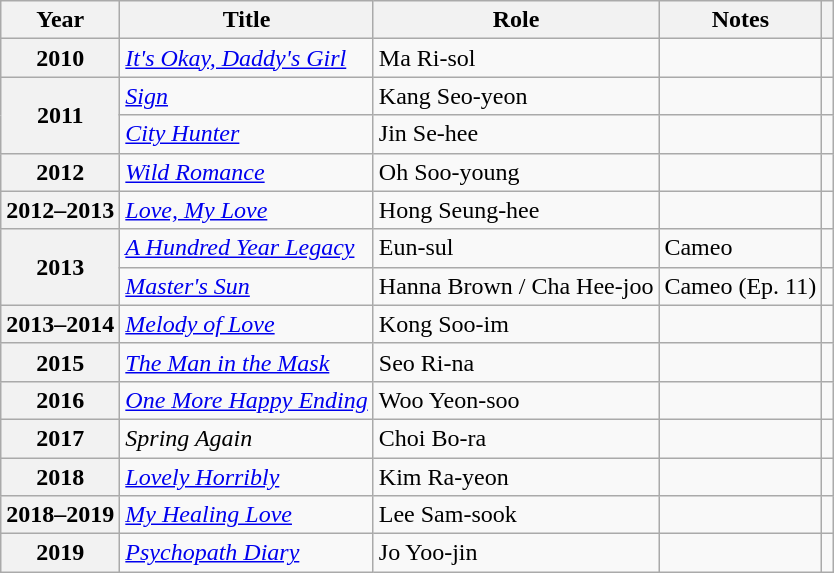<table class="wikitable plainrowheaders sortable">
<tr>
<th scope="col">Year</th>
<th scope="col">Title</th>
<th scope="col">Role</th>
<th scope="col">Notes</th>
<th scope="col" class="unsortable"></th>
</tr>
<tr>
<th scope="row">2010</th>
<td><em><a href='#'>It's Okay, Daddy's Girl</a></em></td>
<td>Ma Ri-sol</td>
<td></td>
<td style="text-align:center"></td>
</tr>
<tr>
<th scope="row" rowspan="2">2011</th>
<td><em><a href='#'>Sign</a></em></td>
<td>Kang Seo-yeon</td>
<td></td>
<td style="text-align:center"></td>
</tr>
<tr>
<td><em><a href='#'>City Hunter</a></em></td>
<td>Jin Se-hee</td>
<td></td>
<td style="text-align:center"></td>
</tr>
<tr>
<th scope="row">2012</th>
<td><em><a href='#'>Wild Romance</a></em></td>
<td>Oh Soo-young</td>
<td></td>
<td style="text-align:center"></td>
</tr>
<tr>
<th scope="row">2012–2013</th>
<td><em><a href='#'>Love, My Love</a></em></td>
<td>Hong Seung-hee</td>
<td></td>
<td style="text-align:center"></td>
</tr>
<tr>
<th scope="row" rowspan="2">2013</th>
<td><em><a href='#'>A Hundred Year Legacy</a></em></td>
<td>Eun-sul</td>
<td>Cameo</td>
<td style="text-align:center"></td>
</tr>
<tr>
<td><em><a href='#'>Master's Sun</a></em></td>
<td>Hanna Brown / Cha Hee-joo</td>
<td>Cameo (Ep. 11)</td>
<td style="text-align:center"></td>
</tr>
<tr>
<th scope="row">2013–2014</th>
<td><em><a href='#'>Melody of Love</a></em></td>
<td>Kong Soo-im</td>
<td></td>
<td style="text-align:center"></td>
</tr>
<tr>
<th scope="row">2015</th>
<td><em><a href='#'>The Man in the Mask</a></em></td>
<td>Seo Ri-na</td>
<td></td>
<td style="text-align:center"></td>
</tr>
<tr>
<th scope="row">2016</th>
<td><em><a href='#'>One More Happy Ending</a></em></td>
<td>Woo Yeon-soo</td>
<td></td>
<td style="text-align:center"></td>
</tr>
<tr>
<th scope="row">2017</th>
<td><em>Spring Again</em></td>
<td>Choi Bo-ra</td>
<td></td>
<td style="text-align:center"></td>
</tr>
<tr>
<th scope="row">2018</th>
<td><em><a href='#'>Lovely Horribly</a></em></td>
<td>Kim Ra-yeon</td>
<td></td>
<td style="text-align:center"></td>
</tr>
<tr>
<th scope="row">2018–2019</th>
<td><em><a href='#'>My Healing Love</a></em></td>
<td>Lee Sam-sook</td>
<td></td>
<td style="text-align:center"></td>
</tr>
<tr>
<th scope="row">2019</th>
<td><em><a href='#'>Psychopath Diary</a></em></td>
<td>Jo Yoo-jin</td>
<td></td>
<td style="text-align:center"></td>
</tr>
</table>
